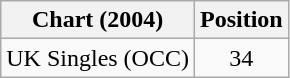<table class="wikitable">
<tr>
<th>Chart (2004)</th>
<th>Position</th>
</tr>
<tr>
<td>UK Singles (OCC)</td>
<td align="center">34</td>
</tr>
</table>
